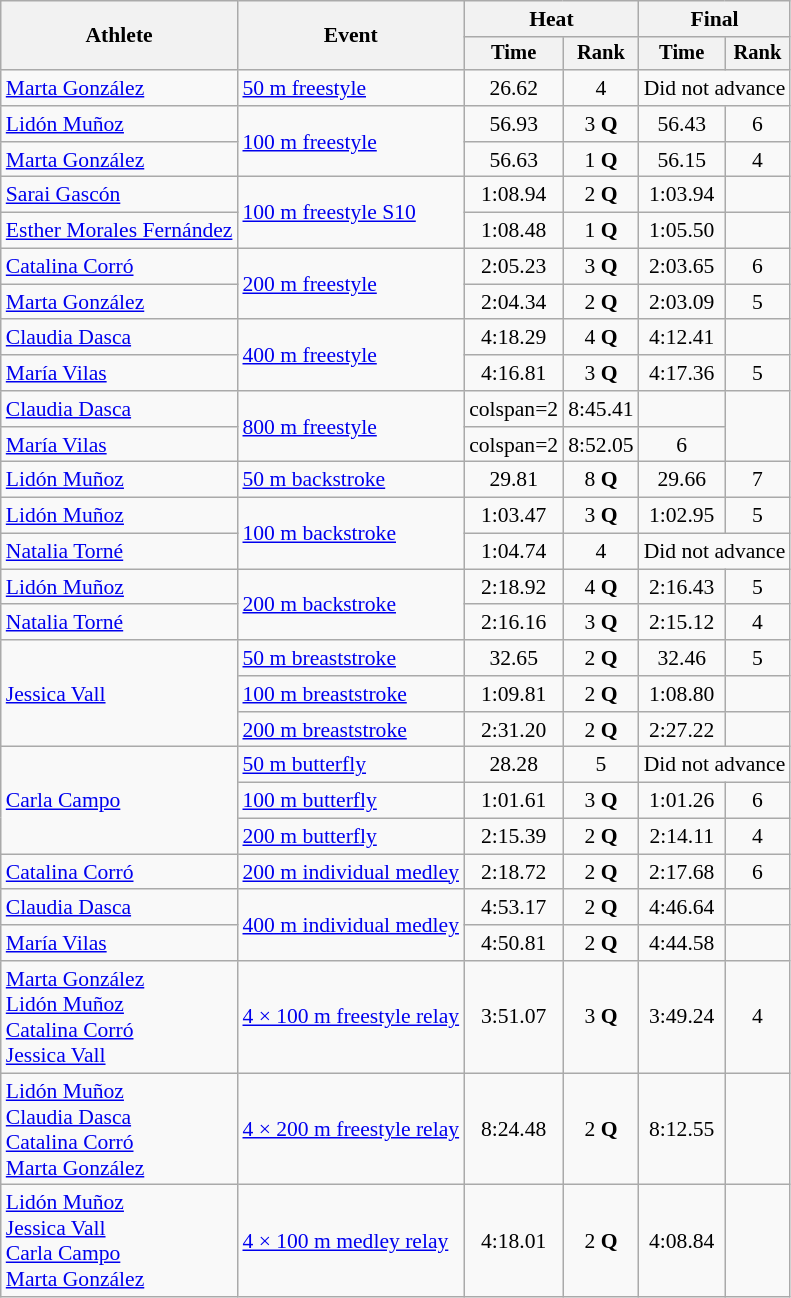<table class=wikitable style="font-size:90%">
<tr>
<th rowspan="2">Athlete</th>
<th rowspan="2">Event</th>
<th colspan="2">Heat</th>
<th colspan="2">Final</th>
</tr>
<tr style="font-size:95%">
<th>Time</th>
<th>Rank</th>
<th>Time</th>
<th>Rank</th>
</tr>
<tr align=center>
<td align=left><a href='#'>Marta González</a></td>
<td align=left><a href='#'>50 m freestyle</a></td>
<td>26.62</td>
<td>4</td>
<td colspan=2>Did not advance</td>
</tr>
<tr align=center>
<td align=left><a href='#'>Lidón Muñoz</a></td>
<td align=left rowspan=2><a href='#'>100 m freestyle</a></td>
<td>56.93</td>
<td>3 <strong>Q</strong></td>
<td>56.43</td>
<td>6</td>
</tr>
<tr align=center>
<td align=left><a href='#'>Marta González</a></td>
<td>56.63</td>
<td>1 <strong>Q</strong></td>
<td>56.15</td>
<td>4</td>
</tr>
<tr align=center>
<td align=left><a href='#'>Sarai Gascón</a></td>
<td align=left rowspan=2><a href='#'>100 m freestyle S10</a></td>
<td>1:08.94</td>
<td>2 <strong>Q</strong></td>
<td>1:03.94</td>
<td></td>
</tr>
<tr align=center>
<td align=left><a href='#'>Esther Morales Fernández</a></td>
<td>1:08.48</td>
<td>1 <strong>Q</strong></td>
<td>1:05.50</td>
<td></td>
</tr>
<tr align=center>
<td align=left><a href='#'>Catalina Corró</a></td>
<td align=left rowspan=2><a href='#'>200 m freestyle</a></td>
<td>2:05.23</td>
<td>3 <strong>Q</strong></td>
<td>2:03.65</td>
<td>6</td>
</tr>
<tr align=center>
<td align=left><a href='#'>Marta González</a></td>
<td>2:04.34</td>
<td>2 <strong>Q</strong></td>
<td>2:03.09</td>
<td>5</td>
</tr>
<tr align=center>
<td align=left><a href='#'>Claudia Dasca</a></td>
<td align=left rowspan=2><a href='#'>400 m freestyle</a></td>
<td>4:18.29</td>
<td>4 <strong>Q</strong></td>
<td>4:12.41</td>
<td></td>
</tr>
<tr align=center>
<td align=left><a href='#'>María Vilas</a></td>
<td>4:16.81</td>
<td>3 <strong>Q</strong></td>
<td>4:17.36</td>
<td>5</td>
</tr>
<tr align=center>
<td align=left><a href='#'>Claudia Dasca</a></td>
<td align=left rowspan=2><a href='#'>800 m freestyle</a></td>
<td>colspan=2 </td>
<td>8:45.41</td>
<td></td>
</tr>
<tr align=center>
<td align=left><a href='#'>María Vilas</a></td>
<td>colspan=2 </td>
<td>8:52.05</td>
<td>6</td>
</tr>
<tr align=center>
<td align=left><a href='#'>Lidón Muñoz</a></td>
<td align=left><a href='#'>50 m backstroke</a></td>
<td>29.81</td>
<td>8 <strong>Q</strong></td>
<td>29.66</td>
<td>7</td>
</tr>
<tr align=center>
<td align=left><a href='#'>Lidón Muñoz</a></td>
<td align=left rowspan=2><a href='#'>100 m backstroke</a></td>
<td>1:03.47</td>
<td>3 <strong>Q</strong></td>
<td>1:02.95</td>
<td>5</td>
</tr>
<tr align=center>
<td align=left><a href='#'>Natalia Torné</a></td>
<td>1:04.74</td>
<td>4</td>
<td colspan=2>Did not advance</td>
</tr>
<tr align=center>
<td align=left><a href='#'>Lidón Muñoz</a></td>
<td align=left rowspan=2><a href='#'>200 m backstroke</a></td>
<td>2:18.92</td>
<td>4 <strong>Q</strong></td>
<td>2:16.43</td>
<td>5</td>
</tr>
<tr align=center>
<td align=left><a href='#'>Natalia Torné</a></td>
<td>2:16.16</td>
<td>3 <strong>Q</strong></td>
<td>2:15.12</td>
<td>4</td>
</tr>
<tr align=center>
<td align=left rowspan=3><a href='#'>Jessica Vall</a></td>
<td align=left><a href='#'>50 m breaststroke</a></td>
<td>32.65</td>
<td>2 <strong>Q</strong></td>
<td>32.46</td>
<td>5</td>
</tr>
<tr align=center>
<td align=left><a href='#'>100 m breaststroke</a></td>
<td>1:09.81</td>
<td>2 <strong>Q</strong></td>
<td>1:08.80</td>
<td></td>
</tr>
<tr align=center>
<td align=left><a href='#'>200 m breaststroke</a></td>
<td>2:31.20</td>
<td>2 <strong>Q</strong></td>
<td>2:27.22</td>
<td></td>
</tr>
<tr align=center>
<td align=left rowspan=3><a href='#'>Carla Campo</a></td>
<td align=left><a href='#'>50 m butterfly</a></td>
<td>28.28</td>
<td>5</td>
<td colspan=2>Did not advance</td>
</tr>
<tr align=center>
<td align=left><a href='#'>100 m butterfly</a></td>
<td>1:01.61</td>
<td>3 <strong>Q</strong></td>
<td>1:01.26</td>
<td>6</td>
</tr>
<tr align=center>
<td align=left><a href='#'>200 m butterfly</a></td>
<td>2:15.39</td>
<td>2 <strong>Q</strong></td>
<td>2:14.11</td>
<td>4</td>
</tr>
<tr align=center>
<td align=left><a href='#'>Catalina Corró</a></td>
<td align=left><a href='#'>200 m individual medley</a></td>
<td>2:18.72</td>
<td>2 <strong>Q</strong></td>
<td>2:17.68</td>
<td>6</td>
</tr>
<tr align=center>
<td align=left><a href='#'>Claudia Dasca</a></td>
<td align=left rowspan=2><a href='#'>400 m individual medley</a></td>
<td>4:53.17</td>
<td>2 <strong>Q</strong></td>
<td>4:46.64</td>
<td></td>
</tr>
<tr align=center>
<td align=left><a href='#'>María Vilas</a></td>
<td>4:50.81</td>
<td>2 <strong>Q</strong></td>
<td>4:44.58</td>
<td></td>
</tr>
<tr align=center>
<td align=left><a href='#'>Marta González</a><br><a href='#'>Lidón Muñoz</a><br><a href='#'>Catalina Corró</a><br><a href='#'>Jessica Vall</a></td>
<td align=left><a href='#'>4 × 100 m freestyle relay</a></td>
<td>3:51.07</td>
<td>3 <strong>Q</strong></td>
<td>3:49.24</td>
<td>4</td>
</tr>
<tr align=center>
<td align=left><a href='#'>Lidón Muñoz</a><br><a href='#'>Claudia Dasca</a><br><a href='#'>Catalina Corró</a><br><a href='#'>Marta González</a></td>
<td align=left><a href='#'>4 × 200 m freestyle relay</a></td>
<td>8:24.48</td>
<td>2 <strong>Q</strong></td>
<td>8:12.55</td>
<td></td>
</tr>
<tr align=center>
<td align=left><a href='#'>Lidón Muñoz</a><br><a href='#'>Jessica Vall</a><br><a href='#'>Carla Campo</a><br><a href='#'>Marta González</a></td>
<td align=left><a href='#'>4 × 100 m medley relay</a></td>
<td>4:18.01</td>
<td>2 <strong>Q</strong></td>
<td>4:08.84</td>
<td></td>
</tr>
</table>
